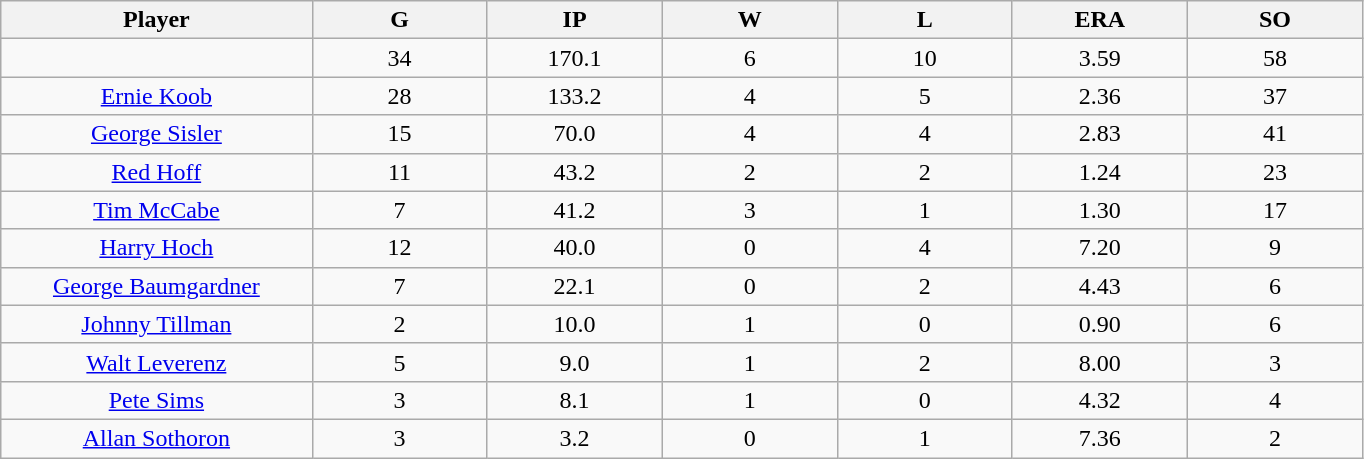<table class="wikitable sortable">
<tr>
<th bgcolor="#DDDDFF" width="16%">Player</th>
<th bgcolor="#DDDDFF" width="9%">G</th>
<th bgcolor="#DDDDFF" width="9%">IP</th>
<th bgcolor="#DDDDFF" width="9%">W</th>
<th bgcolor="#DDDDFF" width="9%">L</th>
<th bgcolor="#DDDDFF" width="9%">ERA</th>
<th bgcolor="#DDDDFF" width="9%">SO</th>
</tr>
<tr align="center">
<td></td>
<td>34</td>
<td>170.1</td>
<td>6</td>
<td>10</td>
<td>3.59</td>
<td>58</td>
</tr>
<tr align="center">
<td><a href='#'>Ernie Koob</a></td>
<td>28</td>
<td>133.2</td>
<td>4</td>
<td>5</td>
<td>2.36</td>
<td>37</td>
</tr>
<tr align=center>
<td><a href='#'>George Sisler</a></td>
<td>15</td>
<td>70.0</td>
<td>4</td>
<td>4</td>
<td>2.83</td>
<td>41</td>
</tr>
<tr align=center>
<td><a href='#'>Red Hoff</a></td>
<td>11</td>
<td>43.2</td>
<td>2</td>
<td>2</td>
<td>1.24</td>
<td>23</td>
</tr>
<tr align=center>
<td><a href='#'>Tim McCabe</a></td>
<td>7</td>
<td>41.2</td>
<td>3</td>
<td>1</td>
<td>1.30</td>
<td>17</td>
</tr>
<tr align=center>
<td><a href='#'>Harry Hoch</a></td>
<td>12</td>
<td>40.0</td>
<td>0</td>
<td>4</td>
<td>7.20</td>
<td>9</td>
</tr>
<tr align=center>
<td><a href='#'>George Baumgardner</a></td>
<td>7</td>
<td>22.1</td>
<td>0</td>
<td>2</td>
<td>4.43</td>
<td>6</td>
</tr>
<tr align=center>
<td><a href='#'>Johnny Tillman</a></td>
<td>2</td>
<td>10.0</td>
<td>1</td>
<td>0</td>
<td>0.90</td>
<td>6</td>
</tr>
<tr align=center>
<td><a href='#'>Walt Leverenz</a></td>
<td>5</td>
<td>9.0</td>
<td>1</td>
<td>2</td>
<td>8.00</td>
<td>3</td>
</tr>
<tr align=center>
<td><a href='#'>Pete Sims</a></td>
<td>3</td>
<td>8.1</td>
<td>1</td>
<td>0</td>
<td>4.32</td>
<td>4</td>
</tr>
<tr align=center>
<td><a href='#'>Allan Sothoron</a></td>
<td>3</td>
<td>3.2</td>
<td>0</td>
<td>1</td>
<td>7.36</td>
<td>2</td>
</tr>
</table>
